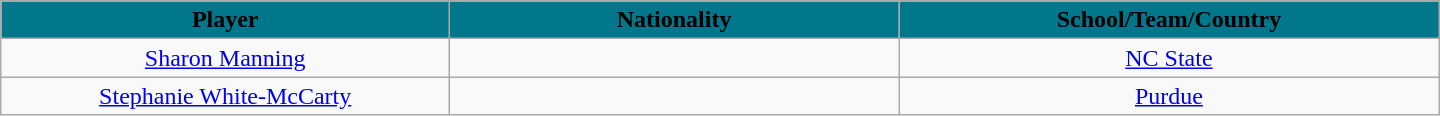<table class="wikitable" style="text-align:center; width:60em">
<tr>
<th style="background: #00778B" width="10%"><span>Player</span></th>
<th style="background: #00778B" width="10%"><span>Nationality</span></th>
<th style="background: #00778B" width="10%"><span>School/Team/Country</span></th>
</tr>
<tr>
<td><a href='#'>Sharon Manning</a></td>
<td></td>
<td><a href='#'>NC State</a></td>
</tr>
<tr>
<td><a href='#'>Stephanie White-McCarty</a></td>
<td></td>
<td><a href='#'>Purdue</a></td>
</tr>
</table>
